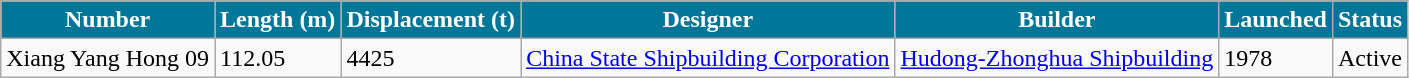<table class="wikitable">
<tr>
<th style="background:#079;color:#fff;">Number</th>
<th style="background:#079;color:#fff;">Length (m)</th>
<th style="background:#079;color:#fff;">Displacement (t)</th>
<th style="background:#079;color:#fff;">Designer</th>
<th style="background:#079;color:#fff;">Builder</th>
<th style="background:#079;color:#fff;">Launched</th>
<th style="background:#079;color:#fff;">Status</th>
</tr>
<tr>
<td>Xiang Yang Hong 09</td>
<td>112.05</td>
<td>4425</td>
<td><a href='#'>China State Shipbuilding Corporation</a></td>
<td><a href='#'>Hudong-Zhonghua Shipbuilding</a></td>
<td>1978</td>
<td>Active</td>
</tr>
</table>
